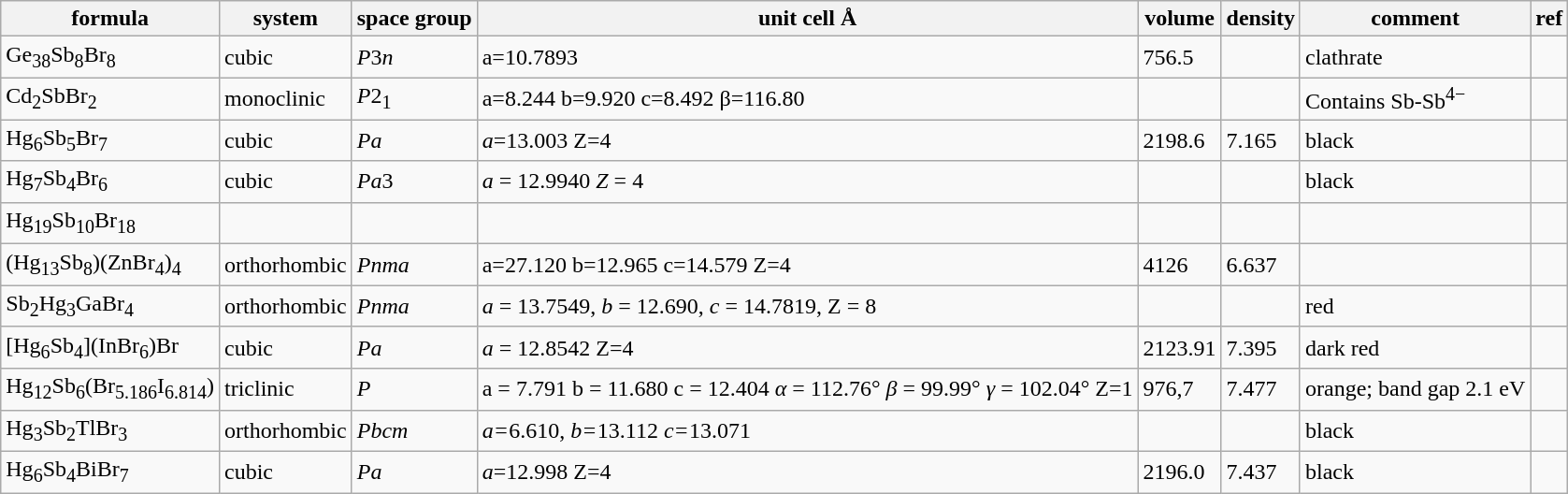<table class="wikitable">
<tr>
<th>formula</th>
<th>system</th>
<th>space group</th>
<th>unit cell Å</th>
<th>volume</th>
<th>density</th>
<th>comment</th>
<th>ref</th>
</tr>
<tr>
<td>Ge<sub>38</sub>Sb<sub>8</sub>Br<sub>8</sub></td>
<td>cubic</td>
<td><em>P</em>3<em>n</em></td>
<td>a=10.7893</td>
<td>756.5</td>
<td></td>
<td>clathrate</td>
<td></td>
</tr>
<tr>
<td>Cd<sub>2</sub>SbBr<sub>2</sub></td>
<td>monoclinic</td>
<td><em>P</em>2<sub>1</sub></td>
<td>a=8.244 b=9.920 c=8.492 β=116.80</td>
<td></td>
<td></td>
<td>Contains Sb-Sb<sup>4−</sup></td>
<td></td>
</tr>
<tr>
<td>Hg<sub>6</sub>Sb<sub>5</sub>Br<sub>7</sub></td>
<td>cubic</td>
<td><em>Pa</em></td>
<td><em>a</em>=13.003 Z=4</td>
<td>2198.6</td>
<td>7.165</td>
<td>black</td>
<td></td>
</tr>
<tr>
<td>Hg<sub>7</sub>Sb<sub>4</sub>Br<sub>6</sub></td>
<td>cubic</td>
<td><em>Pa</em>3</td>
<td><em>a</em> = 12.9940 <em>Z</em> = 4</td>
<td></td>
<td></td>
<td>black</td>
<td></td>
</tr>
<tr>
<td>Hg<sub>19</sub>Sb<sub>10</sub>Br<sub>18</sub></td>
<td></td>
<td></td>
<td></td>
<td></td>
<td></td>
<td></td>
<td></td>
</tr>
<tr>
<td>(Hg<sub>13</sub>Sb<sub>8</sub>)(ZnBr<sub>4</sub>)<sub>4</sub></td>
<td>orthorhombic</td>
<td><em>Pnma</em></td>
<td>a=27.120 b=12.965 c=14.579 Z=4</td>
<td>4126</td>
<td>6.637</td>
<td></td>
<td></td>
</tr>
<tr>
<td>Sb<sub>2</sub>Hg<sub>3</sub>GaBr<sub>4</sub></td>
<td>orthorhombic</td>
<td><em>Pnma</em></td>
<td><em>a</em> = 13.7549, <em>b</em> = 12.690, <em>c</em> = 14.7819, Z = 8</td>
<td></td>
<td></td>
<td>red</td>
<td></td>
</tr>
<tr>
<td>[Hg<sub>6</sub>Sb<sub>4</sub>](InBr<sub>6</sub>)Br</td>
<td>cubic</td>
<td><em>Pa</em></td>
<td><em>a</em> = 12.8542 Z=4</td>
<td>2123.91</td>
<td>7.395</td>
<td>dark red</td>
<td></td>
</tr>
<tr>
<td>Hg<sub>12</sub>Sb<sub>6</sub>(Br<sub>5.186</sub>I<sub>6.814</sub>)</td>
<td>triclinic</td>
<td><em>P</em></td>
<td>a = 7.791 b = 11.680 c = 12.404 <em>α</em> = 112.76° <em>β</em> = 99.99° <em>γ</em> = 102.04° Z=1</td>
<td>976,7</td>
<td>7.477</td>
<td>orange; band gap 2.1 eV</td>
<td></td>
</tr>
<tr>
<td>Hg<sub>3</sub>Sb<sub>2</sub>TlBr<sub>3</sub></td>
<td>orthorhombic</td>
<td><em>Pbcm</em></td>
<td><em>a</em> = 6.610, <em>b</em> = 13.112 <em>c</em> = 13.071</td>
<td></td>
<td></td>
<td>black</td>
<td></td>
</tr>
<tr>
<td>Hg<sub>6</sub>Sb<sub>4</sub>BiBr<sub>7</sub></td>
<td>cubic</td>
<td><em>Pa</em></td>
<td><em>a</em>=12.998 Z=4</td>
<td>2196.0</td>
<td>7.437</td>
<td>black</td>
<td></td>
</tr>
</table>
